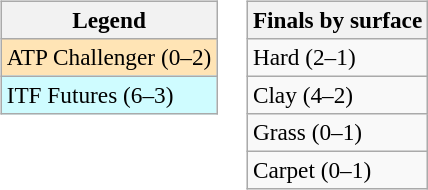<table>
<tr valign=top>
<td><br><table class=wikitable style=font-size:97%>
<tr>
<th>Legend</th>
</tr>
<tr bgcolor=moccasin>
<td>ATP Challenger (0–2)</td>
</tr>
<tr bgcolor=cffcff>
<td>ITF Futures (6–3)</td>
</tr>
</table>
</td>
<td><br><table class=wikitable style=font-size:97%>
<tr>
<th>Finals by surface</th>
</tr>
<tr>
<td>Hard (2–1)</td>
</tr>
<tr>
<td>Clay (4–2)</td>
</tr>
<tr>
<td>Grass (0–1)</td>
</tr>
<tr>
<td>Carpet (0–1)</td>
</tr>
</table>
</td>
</tr>
</table>
